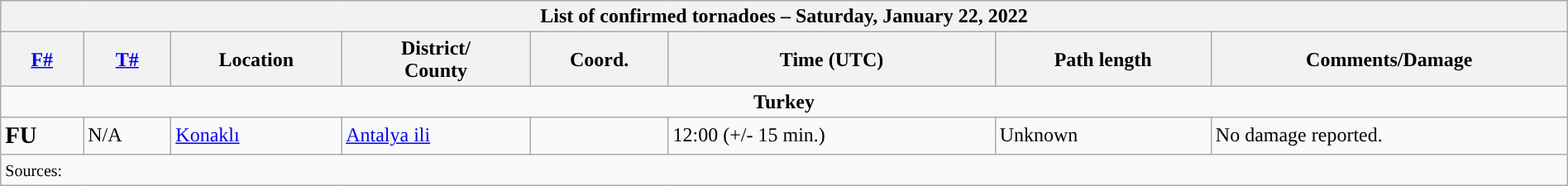<table class="wikitable collapsible" width="100%">
<tr>
<th colspan="8">List of confirmed tornadoes – Saturday, January 22, 2022</th>
</tr>
<tr>
<th><a href='#'>F#</a></th>
<th><a href='#'>T#</a></th>
<th>Location</th>
<th>District/<br>County</th>
<th>Coord.</th>
<th>Time (UTC)</th>
<th>Path length</th>
<th>Comments/Damage</th>
</tr>
<tr>
<td colspan="8" align=center><strong>Turkey</strong></td>
</tr>
<tr>
<td><big><strong>FU</strong></big></td>
<td>N/A</td>
<td><a href='#'>Konaklı</a></td>
<td><a href='#'>Antalya ili</a></td>
<td></td>
<td>12:00 (+/- 15 min.)</td>
<td>Unknown</td>
<td>No damage reported.</td>
</tr>
<tr>
<td colspan="8"><small>Sources:  </small></td>
</tr>
</table>
